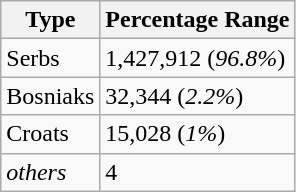<table class="wikitable">
<tr>
<th>Type</th>
<th>Percentage Range</th>
</tr>
<tr>
<td>Serbs</td>
<td>1,427,912 (<em>96.8%</em>)</td>
</tr>
<tr>
<td>Bosniaks</td>
<td>32,344 (<em>2.2%</em>)</td>
</tr>
<tr>
<td>Croats</td>
<td>15,028 (<em>1%</em>)</td>
</tr>
<tr>
<td><em>others</em></td>
<td>4</td>
</tr>
</table>
